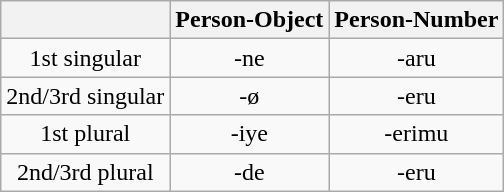<table class="wikitable" border="1" style="text-align:center">
<tr>
<th></th>
<th>Person-Object</th>
<th>Person-Number</th>
</tr>
<tr>
<td>1st singular</td>
<td>-ne</td>
<td>-aru</td>
</tr>
<tr>
<td>2nd/3rd singular</td>
<td>-ø</td>
<td>-eru</td>
</tr>
<tr>
<td>1st plural</td>
<td>-iye</td>
<td>-erimu</td>
</tr>
<tr>
<td>2nd/3rd plural</td>
<td>-de</td>
<td>-eru</td>
</tr>
</table>
